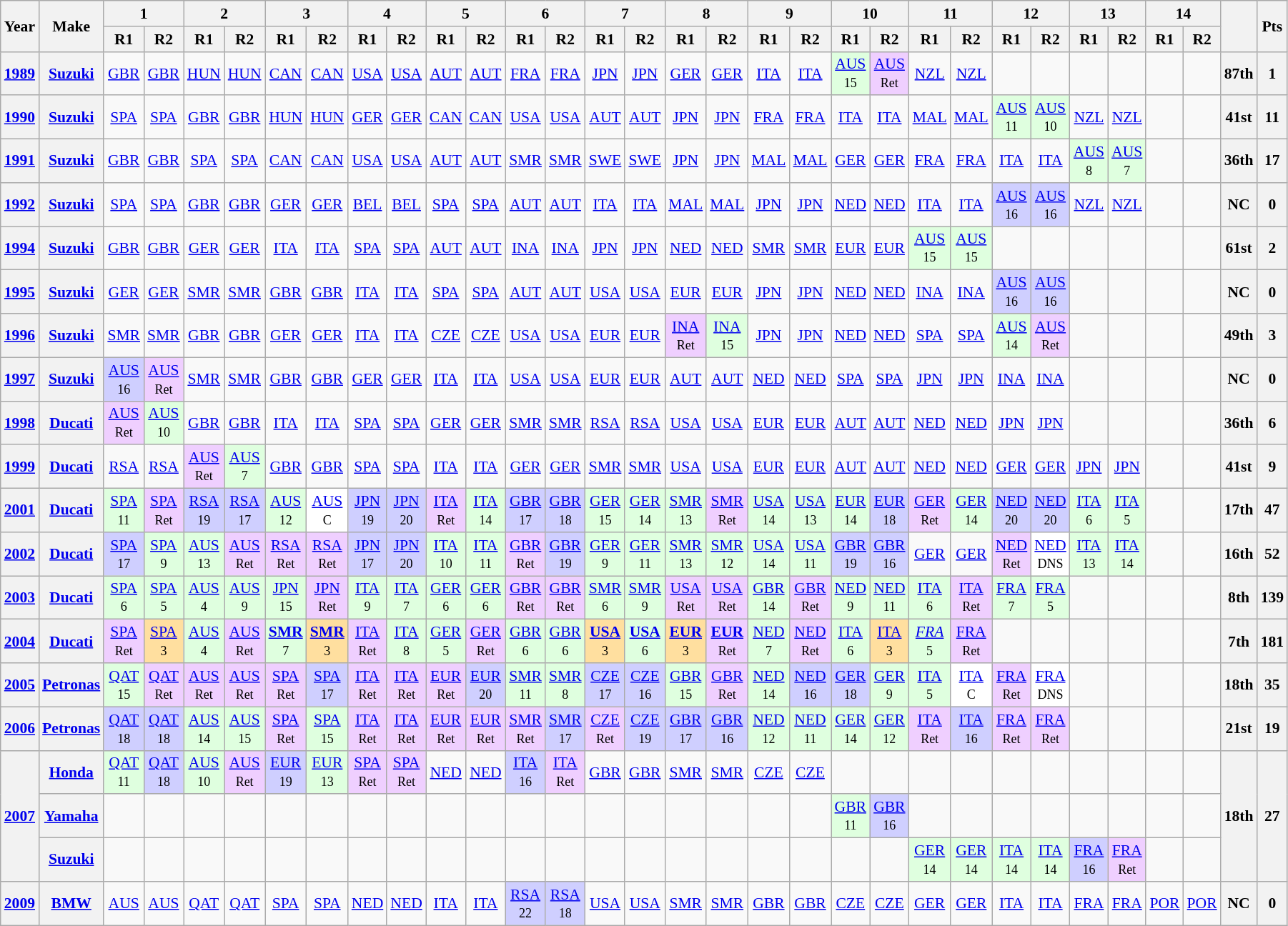<table class="wikitable" style="text-align:center; font-size:90%">
<tr>
<th valign="middle" rowspan=2>Year</th>
<th valign="middle" rowspan=2>Make</th>
<th colspan=2>1</th>
<th colspan=2>2</th>
<th colspan=2>3</th>
<th colspan=2>4</th>
<th colspan=2>5</th>
<th colspan=2>6</th>
<th colspan=2>7</th>
<th colspan=2>8</th>
<th colspan=2>9</th>
<th colspan=2>10</th>
<th colspan=2>11</th>
<th colspan=2>12</th>
<th colspan=2>13</th>
<th colspan=2>14</th>
<th rowspan=2></th>
<th rowspan=2>Pts</th>
</tr>
<tr>
<th>R1</th>
<th>R2</th>
<th>R1</th>
<th>R2</th>
<th>R1</th>
<th>R2</th>
<th>R1</th>
<th>R2</th>
<th>R1</th>
<th>R2</th>
<th>R1</th>
<th>R2</th>
<th>R1</th>
<th>R2</th>
<th>R1</th>
<th>R2</th>
<th>R1</th>
<th>R2</th>
<th>R1</th>
<th>R2</th>
<th>R1</th>
<th>R2</th>
<th>R1</th>
<th>R2</th>
<th>R1</th>
<th>R2</th>
<th>R1</th>
<th>R2</th>
</tr>
<tr>
<th align="left"><a href='#'>1989</a></th>
<th align="left"><a href='#'>Suzuki</a></th>
<td><a href='#'>GBR</a></td>
<td><a href='#'>GBR</a></td>
<td><a href='#'>HUN</a></td>
<td><a href='#'>HUN</a></td>
<td><a href='#'>CAN</a></td>
<td><a href='#'>CAN</a></td>
<td><a href='#'>USA</a></td>
<td><a href='#'>USA</a></td>
<td><a href='#'>AUT</a></td>
<td><a href='#'>AUT</a></td>
<td><a href='#'>FRA</a></td>
<td><a href='#'>FRA</a></td>
<td><a href='#'>JPN</a></td>
<td><a href='#'>JPN</a></td>
<td><a href='#'>GER</a></td>
<td><a href='#'>GER</a></td>
<td><a href='#'>ITA</a></td>
<td><a href='#'>ITA</a></td>
<td style="background:#DFFFDF;"><a href='#'>AUS</a><br><small>15</small></td>
<td style="background:#EFCFFF;"><a href='#'>AUS</a><br><small>Ret</small></td>
<td><a href='#'>NZL</a></td>
<td><a href='#'>NZL</a></td>
<td></td>
<td></td>
<td></td>
<td></td>
<td></td>
<td></td>
<th>87th</th>
<th>1</th>
</tr>
<tr>
<th align="left"><a href='#'>1990</a></th>
<th align="left"><a href='#'>Suzuki</a></th>
<td><a href='#'>SPA</a></td>
<td><a href='#'>SPA</a></td>
<td><a href='#'>GBR</a></td>
<td><a href='#'>GBR</a></td>
<td><a href='#'>HUN</a></td>
<td><a href='#'>HUN</a></td>
<td><a href='#'>GER</a></td>
<td><a href='#'>GER</a></td>
<td><a href='#'>CAN</a></td>
<td><a href='#'>CAN</a></td>
<td><a href='#'>USA</a></td>
<td><a href='#'>USA</a></td>
<td><a href='#'>AUT</a></td>
<td><a href='#'>AUT</a></td>
<td><a href='#'>JPN</a></td>
<td><a href='#'>JPN</a></td>
<td><a href='#'>FRA</a></td>
<td><a href='#'>FRA</a></td>
<td><a href='#'>ITA</a></td>
<td><a href='#'>ITA</a></td>
<td><a href='#'>MAL</a></td>
<td><a href='#'>MAL</a></td>
<td style="background:#DFFFDF;"><a href='#'>AUS</a><br><small>11</small></td>
<td style="background:#DFFFDF;"><a href='#'>AUS</a><br><small>10</small></td>
<td><a href='#'>NZL</a></td>
<td><a href='#'>NZL</a></td>
<td></td>
<td></td>
<th>41st</th>
<th>11</th>
</tr>
<tr>
<th align="left"><a href='#'>1991</a></th>
<th align="left"><a href='#'>Suzuki</a></th>
<td><a href='#'>GBR</a></td>
<td><a href='#'>GBR</a></td>
<td><a href='#'>SPA</a></td>
<td><a href='#'>SPA</a></td>
<td><a href='#'>CAN</a></td>
<td><a href='#'>CAN</a></td>
<td><a href='#'>USA</a></td>
<td><a href='#'>USA</a></td>
<td><a href='#'>AUT</a></td>
<td><a href='#'>AUT</a></td>
<td><a href='#'>SMR</a></td>
<td><a href='#'>SMR</a></td>
<td><a href='#'>SWE</a></td>
<td><a href='#'>SWE</a></td>
<td><a href='#'>JPN</a></td>
<td><a href='#'>JPN</a></td>
<td><a href='#'>MAL</a></td>
<td><a href='#'>MAL</a></td>
<td><a href='#'>GER</a></td>
<td><a href='#'>GER</a></td>
<td><a href='#'>FRA</a></td>
<td><a href='#'>FRA</a></td>
<td><a href='#'>ITA</a></td>
<td><a href='#'>ITA</a></td>
<td style="background:#DFFFDF;"><a href='#'>AUS</a><br><small>8</small></td>
<td style="background:#DFFFDF;"><a href='#'>AUS</a><br><small>7</small></td>
<td></td>
<td></td>
<th>36th</th>
<th>17</th>
</tr>
<tr>
<th align="left"><a href='#'>1992</a></th>
<th align="left"><a href='#'>Suzuki</a></th>
<td><a href='#'>SPA</a></td>
<td><a href='#'>SPA</a></td>
<td><a href='#'>GBR</a></td>
<td><a href='#'>GBR</a></td>
<td><a href='#'>GER</a></td>
<td><a href='#'>GER</a></td>
<td><a href='#'>BEL</a></td>
<td><a href='#'>BEL</a></td>
<td><a href='#'>SPA</a></td>
<td><a href='#'>SPA</a></td>
<td><a href='#'>AUT</a></td>
<td><a href='#'>AUT</a></td>
<td><a href='#'>ITA</a></td>
<td><a href='#'>ITA</a></td>
<td><a href='#'>MAL</a></td>
<td><a href='#'>MAL</a></td>
<td><a href='#'>JPN</a></td>
<td><a href='#'>JPN</a></td>
<td><a href='#'>NED</a></td>
<td><a href='#'>NED</a></td>
<td><a href='#'>ITA</a></td>
<td><a href='#'>ITA</a></td>
<td style="background:#CFCFFF;"><a href='#'>AUS</a><br><small>16</small></td>
<td style="background:#CFCFFF;"><a href='#'>AUS</a><br><small>16</small></td>
<td><a href='#'>NZL</a></td>
<td><a href='#'>NZL</a></td>
<td></td>
<td></td>
<th>NC</th>
<th>0</th>
</tr>
<tr>
<th align="left"><a href='#'>1994</a></th>
<th align="left"><a href='#'>Suzuki</a></th>
<td><a href='#'>GBR</a></td>
<td><a href='#'>GBR</a></td>
<td><a href='#'>GER</a></td>
<td><a href='#'>GER</a></td>
<td><a href='#'>ITA</a></td>
<td><a href='#'>ITA</a></td>
<td><a href='#'>SPA</a></td>
<td><a href='#'>SPA</a></td>
<td><a href='#'>AUT</a></td>
<td><a href='#'>AUT</a></td>
<td><a href='#'>INA</a></td>
<td><a href='#'>INA</a></td>
<td><a href='#'>JPN</a></td>
<td><a href='#'>JPN</a></td>
<td><a href='#'>NED</a></td>
<td><a href='#'>NED</a></td>
<td><a href='#'>SMR</a></td>
<td><a href='#'>SMR</a></td>
<td><a href='#'>EUR</a></td>
<td><a href='#'>EUR</a></td>
<td style="background:#DFFFDF;"><a href='#'>AUS</a><br><small>15</small></td>
<td style="background:#DFFFDF;"><a href='#'>AUS</a><br><small>15</small></td>
<td></td>
<td></td>
<td></td>
<td></td>
<td></td>
<td></td>
<th>61st</th>
<th>2</th>
</tr>
<tr>
<th align="left"><a href='#'>1995</a></th>
<th align="left"><a href='#'>Suzuki</a></th>
<td><a href='#'>GER</a></td>
<td><a href='#'>GER</a></td>
<td><a href='#'>SMR</a></td>
<td><a href='#'>SMR</a></td>
<td><a href='#'>GBR</a></td>
<td><a href='#'>GBR</a></td>
<td><a href='#'>ITA</a></td>
<td><a href='#'>ITA</a></td>
<td><a href='#'>SPA</a></td>
<td><a href='#'>SPA</a></td>
<td><a href='#'>AUT</a></td>
<td><a href='#'>AUT</a></td>
<td><a href='#'>USA</a></td>
<td><a href='#'>USA</a></td>
<td><a href='#'>EUR</a></td>
<td><a href='#'>EUR</a></td>
<td><a href='#'>JPN</a></td>
<td><a href='#'>JPN</a></td>
<td><a href='#'>NED</a></td>
<td><a href='#'>NED</a></td>
<td><a href='#'>INA</a></td>
<td><a href='#'>INA</a></td>
<td style="background:#CFCFFF;"><a href='#'>AUS</a><br><small>16</small></td>
<td style="background:#CFCFFF;"><a href='#'>AUS</a><br><small>16</small></td>
<td></td>
<td></td>
<td></td>
<td></td>
<th>NC</th>
<th>0</th>
</tr>
<tr>
<th align="left"><a href='#'>1996</a></th>
<th align="left"><a href='#'>Suzuki</a></th>
<td><a href='#'>SMR</a></td>
<td><a href='#'>SMR</a></td>
<td><a href='#'>GBR</a></td>
<td><a href='#'>GBR</a></td>
<td><a href='#'>GER</a></td>
<td><a href='#'>GER</a></td>
<td><a href='#'>ITA</a></td>
<td><a href='#'>ITA</a></td>
<td><a href='#'>CZE</a></td>
<td><a href='#'>CZE</a></td>
<td><a href='#'>USA</a></td>
<td><a href='#'>USA</a></td>
<td><a href='#'>EUR</a></td>
<td><a href='#'>EUR</a></td>
<td style="background:#EFCFFF;"><a href='#'>INA</a><br><small>Ret</small></td>
<td style="background:#DFFFDF;"><a href='#'>INA</a><br><small>15</small></td>
<td><a href='#'>JPN</a></td>
<td><a href='#'>JPN</a></td>
<td><a href='#'>NED</a></td>
<td><a href='#'>NED</a></td>
<td><a href='#'>SPA</a></td>
<td><a href='#'>SPA</a></td>
<td style="background:#DFFFDF;"><a href='#'>AUS</a><br><small>14</small></td>
<td style="background:#EFCFFF;"><a href='#'>AUS</a><br><small>Ret</small></td>
<td></td>
<td></td>
<td></td>
<td></td>
<th>49th</th>
<th>3</th>
</tr>
<tr>
<th align="left"><a href='#'>1997</a></th>
<th align="left"><a href='#'>Suzuki</a></th>
<td style="background:#CFCFFF;"><a href='#'>AUS</a><br><small>16</small></td>
<td style="background:#EFCFFF;"><a href='#'>AUS</a><br><small>Ret</small></td>
<td><a href='#'>SMR</a></td>
<td><a href='#'>SMR</a></td>
<td><a href='#'>GBR</a></td>
<td><a href='#'>GBR</a></td>
<td><a href='#'>GER</a></td>
<td><a href='#'>GER</a></td>
<td><a href='#'>ITA</a></td>
<td><a href='#'>ITA</a></td>
<td><a href='#'>USA</a></td>
<td><a href='#'>USA</a></td>
<td><a href='#'>EUR</a></td>
<td><a href='#'>EUR</a></td>
<td><a href='#'>AUT</a></td>
<td><a href='#'>AUT</a></td>
<td><a href='#'>NED</a></td>
<td><a href='#'>NED</a></td>
<td><a href='#'>SPA</a></td>
<td><a href='#'>SPA</a></td>
<td><a href='#'>JPN</a></td>
<td><a href='#'>JPN</a></td>
<td><a href='#'>INA</a></td>
<td><a href='#'>INA</a></td>
<td></td>
<td></td>
<td></td>
<td></td>
<th>NC</th>
<th>0</th>
</tr>
<tr>
<th align="left"><a href='#'>1998</a></th>
<th align="left"><a href='#'>Ducati</a></th>
<td style="background:#EFCFFF;"><a href='#'>AUS</a><br><small>Ret</small></td>
<td style="background:#DFFFDF;"><a href='#'>AUS</a><br><small>10</small></td>
<td><a href='#'>GBR</a></td>
<td><a href='#'>GBR</a></td>
<td><a href='#'>ITA</a></td>
<td><a href='#'>ITA</a></td>
<td><a href='#'>SPA</a></td>
<td><a href='#'>SPA</a></td>
<td><a href='#'>GER</a></td>
<td><a href='#'>GER</a></td>
<td><a href='#'>SMR</a></td>
<td><a href='#'>SMR</a></td>
<td><a href='#'>RSA</a></td>
<td><a href='#'>RSA</a></td>
<td><a href='#'>USA</a></td>
<td><a href='#'>USA</a></td>
<td><a href='#'>EUR</a></td>
<td><a href='#'>EUR</a></td>
<td><a href='#'>AUT</a></td>
<td><a href='#'>AUT</a></td>
<td><a href='#'>NED</a></td>
<td><a href='#'>NED</a></td>
<td><a href='#'>JPN</a></td>
<td><a href='#'>JPN</a></td>
<td></td>
<td></td>
<td></td>
<td></td>
<th>36th</th>
<th>6</th>
</tr>
<tr>
<th align="left"><a href='#'>1999</a></th>
<th align="left"><a href='#'>Ducati</a></th>
<td><a href='#'>RSA</a></td>
<td><a href='#'>RSA</a></td>
<td style="background:#EFCFFF;"><a href='#'>AUS</a><br><small>Ret</small></td>
<td style="background:#DFFFDF;"><a href='#'>AUS</a><br><small>7</small></td>
<td><a href='#'>GBR</a></td>
<td><a href='#'>GBR</a></td>
<td><a href='#'>SPA</a></td>
<td><a href='#'>SPA</a></td>
<td><a href='#'>ITA</a></td>
<td><a href='#'>ITA</a></td>
<td><a href='#'>GER</a></td>
<td><a href='#'>GER</a></td>
<td><a href='#'>SMR</a></td>
<td><a href='#'>SMR</a></td>
<td><a href='#'>USA</a></td>
<td><a href='#'>USA</a></td>
<td><a href='#'>EUR</a></td>
<td><a href='#'>EUR</a></td>
<td><a href='#'>AUT</a></td>
<td><a href='#'>AUT</a></td>
<td><a href='#'>NED</a></td>
<td><a href='#'>NED</a></td>
<td><a href='#'>GER</a></td>
<td><a href='#'>GER</a></td>
<td><a href='#'>JPN</a></td>
<td><a href='#'>JPN</a></td>
<td></td>
<td></td>
<th>41st</th>
<th>9</th>
</tr>
<tr>
<th align="left"><a href='#'>2001</a></th>
<th align="left"><a href='#'>Ducati</a></th>
<td style="background:#DFFFDF;"><a href='#'>SPA</a><br><small>11</small></td>
<td style="background:#EFCFFF;"><a href='#'>SPA</a><br><small>Ret</small></td>
<td style="background:#CFCFFF;"><a href='#'>RSA</a><br><small>19</small></td>
<td style="background:#CFCFFF;"><a href='#'>RSA</a><br><small>17</small></td>
<td style="background:#DFFFDF;"><a href='#'>AUS</a><br><small>12</small></td>
<td style="background:#FFFFFF;"><a href='#'>AUS</a><br><small>C</small></td>
<td style="background:#CFCFFF;"><a href='#'>JPN</a><br><small>19</small></td>
<td style="background:#CFCFFF;"><a href='#'>JPN</a><br><small>20</small></td>
<td style="background:#EFCFFF;"><a href='#'>ITA</a><br><small>Ret</small></td>
<td style="background:#DFFFDF;"><a href='#'>ITA</a><br><small>14</small></td>
<td style="background:#CFCFFF;"><a href='#'>GBR</a><br><small>17</small></td>
<td style="background:#CFCFFF;"><a href='#'>GBR</a><br><small>18</small></td>
<td style="background:#DFFFDF;"><a href='#'>GER</a><br><small>15</small></td>
<td style="background:#DFFFDF;"><a href='#'>GER</a><br><small>14</small></td>
<td style="background:#DFFFDF;"><a href='#'>SMR</a><br><small>13</small></td>
<td style="background:#EFCFFF;"><a href='#'>SMR</a><br><small>Ret</small></td>
<td style="background:#DFFFDF;"><a href='#'>USA</a><br><small>14</small></td>
<td style="background:#DFFFDF;"><a href='#'>USA</a><br><small>13</small></td>
<td style="background:#DFFFDF;"><a href='#'>EUR</a><br><small>14</small></td>
<td style="background:#CFCFFF;"><a href='#'>EUR</a><br><small>18</small></td>
<td style="background:#EFCFFF;"><a href='#'>GER</a><br><small>Ret</small></td>
<td style="background:#DFFFDF;"><a href='#'>GER</a><br><small>14</small></td>
<td style="background:#CFCFFF;"><a href='#'>NED</a><br><small>20</small></td>
<td style="background:#CFCFFF;"><a href='#'>NED</a><br><small>20</small></td>
<td style="background:#DFFFDF;"><a href='#'>ITA</a><br><small>6</small></td>
<td style="background:#DFFFDF;"><a href='#'>ITA</a><br><small>5</small></td>
<td></td>
<td></td>
<th>17th</th>
<th>47</th>
</tr>
<tr>
<th align="left"><a href='#'>2002</a></th>
<th align="left"><a href='#'>Ducati</a></th>
<td style="background:#CFCFFF;"><a href='#'>SPA</a><br><small>17</small></td>
<td style="background:#DFFFDF;"><a href='#'>SPA</a><br><small>9</small></td>
<td style="background:#DFFFDF;"><a href='#'>AUS</a><br><small>13</small></td>
<td style="background:#EFCFFF;"><a href='#'>AUS</a><br><small>Ret</small></td>
<td style="background:#EFCFFF;"><a href='#'>RSA</a><br><small>Ret</small></td>
<td style="background:#EFCFFF;"><a href='#'>RSA</a><br><small>Ret</small></td>
<td style="background:#CFCFFF;"><a href='#'>JPN</a><br><small>17</small></td>
<td style="background:#CFCFFF;"><a href='#'>JPN</a><br><small>20</small></td>
<td style="background:#DFFFDF;"><a href='#'>ITA</a><br><small>10</small></td>
<td style="background:#DFFFDF;"><a href='#'>ITA</a><br><small>11</small></td>
<td style="background:#EFCFFF;"><a href='#'>GBR</a><br><small>Ret</small></td>
<td style="background:#CFCFFF;"><a href='#'>GBR</a><br><small>19</small></td>
<td style="background:#DFFFDF;"><a href='#'>GER</a><br><small>9</small></td>
<td style="background:#DFFFDF;"><a href='#'>GER</a><br><small>11</small></td>
<td style="background:#DFFFDF;"><a href='#'>SMR</a><br><small>13</small></td>
<td style="background:#DFFFDF;"><a href='#'>SMR</a><br><small>12</small></td>
<td style="background:#DFFFDF;"><a href='#'>USA</a><br><small>14</small></td>
<td style="background:#DFFFDF;"><a href='#'>USA</a><br><small>11</small></td>
<td style="background:#CFCFFF;"><a href='#'>GBR</a><br><small>19</small></td>
<td style="background:#CFCFFF;"><a href='#'>GBR</a><br><small>16</small></td>
<td><a href='#'>GER</a></td>
<td><a href='#'>GER</a></td>
<td style="background:#EFCFFF;"><a href='#'>NED</a><br><small>Ret</small></td>
<td style="background:#FFFFFF;"><a href='#'>NED</a><br><small>DNS</small></td>
<td style="background:#DFFFDF;"><a href='#'>ITA</a><br><small>13</small></td>
<td style="background:#DFFFDF;"><a href='#'>ITA</a><br><small>14</small></td>
<td></td>
<td></td>
<th>16th</th>
<th>52</th>
</tr>
<tr>
<th align="left"><a href='#'>2003</a></th>
<th align="left"><a href='#'>Ducati</a></th>
<td style="background:#DFFFDF;"><a href='#'>SPA</a><br><small>6</small></td>
<td style="background:#DFFFDF;"><a href='#'>SPA</a><br><small>5</small></td>
<td style="background:#DFFFDF;"><a href='#'>AUS</a><br><small>4</small></td>
<td style="background:#DFFFDF;"><a href='#'>AUS</a><br><small>9</small></td>
<td style="background:#DFFFDF;"><a href='#'>JPN</a><br><small>15</small></td>
<td style="background:#EFCFFF;"><a href='#'>JPN</a><br><small>Ret</small></td>
<td style="background:#DFFFDF;"><a href='#'>ITA</a><br><small>9</small></td>
<td style="background:#DFFFDF;"><a href='#'>ITA</a><br><small>7</small></td>
<td style="background:#DFFFDF;"><a href='#'>GER</a><br><small>6</small></td>
<td style="background:#DFFFDF;"><a href='#'>GER</a><br><small>6</small></td>
<td style="background:#EFCFFF;"><a href='#'>GBR</a><br><small>Ret</small></td>
<td style="background:#EFCFFF;"><a href='#'>GBR</a><br><small>Ret</small></td>
<td style="background:#DFFFDF;"><a href='#'>SMR</a><br><small>6</small></td>
<td style="background:#DFFFDF;"><a href='#'>SMR</a><br><small>9</small></td>
<td style="background:#EFCFFF;"><a href='#'>USA</a><br><small>Ret</small></td>
<td style="background:#EFCFFF;"><a href='#'>USA</a><br><small>Ret</small></td>
<td style="background:#DFFFDF;"><a href='#'>GBR</a><br><small>14</small></td>
<td style="background:#EFCFFF;"><a href='#'>GBR</a><br><small>Ret</small></td>
<td style="background:#DFFFDF;"><a href='#'>NED</a><br><small>9</small></td>
<td style="background:#DFFFDF;"><a href='#'>NED</a><br><small>11</small></td>
<td style="background:#DFFFDF;"><a href='#'>ITA</a><br><small>6</small></td>
<td style="background:#EFCFFF;"><a href='#'>ITA</a><br><small>Ret</small></td>
<td style="background:#DFFFDF;"><a href='#'>FRA</a><br><small>7</small></td>
<td style="background:#DFFFDF;"><a href='#'>FRA</a><br><small>5</small></td>
<td></td>
<td></td>
<td></td>
<td></td>
<th>8th</th>
<th>139</th>
</tr>
<tr>
<th align="left"><a href='#'>2004</a></th>
<th align="left"><a href='#'>Ducati</a></th>
<td style="background:#EFCFFF;"><a href='#'>SPA</a><br><small>Ret</small></td>
<td style="background:#FFDF9F;"><a href='#'>SPA</a><br><small>3</small></td>
<td style="background:#DFFFDF;"><a href='#'>AUS</a><br><small>4</small></td>
<td style="background:#EFCFFF;"><a href='#'>AUS</a><br><small>Ret</small></td>
<td style="background:#DFFFDF;"><strong><a href='#'>SMR</a></strong><br><small>7</small></td>
<td style="background:#FFDF9F;"><strong><a href='#'>SMR</a></strong><br><small>3</small></td>
<td style="background:#EFCFFF;"><a href='#'>ITA</a><br><small>Ret</small></td>
<td style="background:#DFFFDF;"><a href='#'>ITA</a><br><small>8</small></td>
<td style="background:#DFFFDF;"><a href='#'>GER</a><br><small>5</small></td>
<td style="background:#EFCFFF;"><a href='#'>GER</a><br><small>Ret</small></td>
<td style="background:#DFFFDF;"><a href='#'>GBR</a><br><small>6</small></td>
<td style="background:#DFFFDF;"><a href='#'>GBR</a><br><small>6</small></td>
<td style="background:#FFDF9F;"><strong><a href='#'>USA</a></strong><br><small>3</small></td>
<td style="background:#DFFFDF;"><strong><a href='#'>USA</a></strong><br><small>6</small></td>
<td style="background:#FFDF9F;"><strong><a href='#'>EUR</a></strong><br><small>3</small></td>
<td style="background:#EFCFFF;"><strong><a href='#'>EUR</a></strong><br><small>Ret</small></td>
<td style="background:#DFFFDF;"><a href='#'>NED</a><br><small>7</small></td>
<td style="background:#EFCFFF;"><a href='#'>NED</a><br><small>Ret</small></td>
<td style="background:#DFFFDF;"><a href='#'>ITA</a><br><small>6</small></td>
<td style="background:#FFDF9F;"><a href='#'>ITA</a><br><small>3</small></td>
<td style="background:#DFFFDF;"><em><a href='#'>FRA</a></em><br><small>5</small></td>
<td style="background:#EFCFFF;"><a href='#'>FRA</a><br><small>Ret</small></td>
<td></td>
<td></td>
<td></td>
<td></td>
<td></td>
<td></td>
<th>7th</th>
<th>181</th>
</tr>
<tr>
<th align="left"><a href='#'>2005</a></th>
<th align="left"><a href='#'>Petronas</a></th>
<td style="background:#DFFFDF;"><a href='#'>QAT</a><br><small>15</small></td>
<td style="background:#EFCFFF;"><a href='#'>QAT</a><br><small>Ret</small></td>
<td style="background:#EFCFFF;"><a href='#'>AUS</a><br><small>Ret</small></td>
<td style="background:#EFCFFF;"><a href='#'>AUS</a><br><small>Ret</small></td>
<td style="background:#EFCFFF;"><a href='#'>SPA</a><br><small>Ret</small></td>
<td style="background:#CFCFFF;"><a href='#'>SPA</a><br><small>17</small></td>
<td style="background:#EFCFFF;"><a href='#'>ITA</a><br><small>Ret</small></td>
<td style="background:#EFCFFF;"><a href='#'>ITA</a><br><small>Ret</small></td>
<td style="background:#EFCFFF;"><a href='#'>EUR</a><br><small>Ret</small></td>
<td style="background:#CFCFFF;"><a href='#'>EUR</a><br><small>20</small></td>
<td style="background:#DFFFDF;"><a href='#'>SMR</a><br><small>11</small></td>
<td style="background:#DFFFDF;"><a href='#'>SMR</a><br><small>8</small></td>
<td style="background:#CFCFFF;"><a href='#'>CZE</a><br><small>17</small></td>
<td style="background:#CFCFFF;"><a href='#'>CZE</a><br><small>16</small></td>
<td style="background:#DFFFDF;"><a href='#'>GBR</a><br><small>15</small></td>
<td style="background:#EFCFFF;"><a href='#'>GBR</a><br><small>Ret</small></td>
<td style="background:#DFFFDF;"><a href='#'>NED</a><br><small>14</small></td>
<td style="background:#CFCFFF;"><a href='#'>NED</a><br><small>16</small></td>
<td style="background:#CFCFFF;"><a href='#'>GER</a><br><small>18</small></td>
<td style="background:#DFFFDF;"><a href='#'>GER</a><br><small>9</small></td>
<td style="background:#DFFFDF;"><a href='#'>ITA</a><br><small>5</small></td>
<td style="background:#FFFFFF;"><a href='#'>ITA</a><br><small>C</small></td>
<td style="background:#EFCFFF;"><a href='#'>FRA</a><br><small>Ret</small></td>
<td style="background:#FFFFFF;"><a href='#'>FRA</a><br><small>DNS</small></td>
<td></td>
<td></td>
<td></td>
<td></td>
<th>18th</th>
<th>35</th>
</tr>
<tr>
<th align="left"><a href='#'>2006</a></th>
<th align="left"><a href='#'>Petronas</a></th>
<td style="background:#CFCFFF;"><a href='#'>QAT</a><br><small>18</small></td>
<td style="background:#CFCFFF;"><a href='#'>QAT</a><br><small>18</small></td>
<td style="background:#DFFFDF;"><a href='#'>AUS</a><br><small>14</small></td>
<td style="background:#DFFFDF;"><a href='#'>AUS</a><br><small>15</small></td>
<td style="background:#EFCFFF;"><a href='#'>SPA</a><br><small>Ret</small></td>
<td style="background:#DFFFDF;"><a href='#'>SPA</a><br><small>15</small></td>
<td style="background:#EFCFFF;"><a href='#'>ITA</a><br><small>Ret</small></td>
<td style="background:#EFCFFF;"><a href='#'>ITA</a><br><small>Ret</small></td>
<td style="background:#EFCFFF;"><a href='#'>EUR</a><br><small>Ret</small></td>
<td style="background:#EFCFFF;"><a href='#'>EUR</a><br><small>Ret</small></td>
<td style="background:#EFCFFF;"><a href='#'>SMR</a><br><small>Ret</small></td>
<td style="background:#CFCFFF;"><a href='#'>SMR</a><br><small>17</small></td>
<td style="background:#EFCFFF;"><a href='#'>CZE</a><br><small>Ret</small></td>
<td style="background:#CFCFFF;"><a href='#'>CZE</a><br><small>19</small></td>
<td style="background:#CFCFFF;"><a href='#'>GBR</a><br><small>17</small></td>
<td style="background:#CFCFFF;"><a href='#'>GBR</a><br><small>16</small></td>
<td style="background:#DFFFDF;"><a href='#'>NED</a><br><small>12</small></td>
<td style="background:#DFFFDF;"><a href='#'>NED</a><br><small>11</small></td>
<td style="background:#DFFFDF;"><a href='#'>GER</a><br><small>14</small></td>
<td style="background:#DFFFDF;"><a href='#'>GER</a><br><small>12</small></td>
<td style="background:#EFCFFF;"><a href='#'>ITA</a><br><small>Ret</small></td>
<td style="background:#CFCFFF;"><a href='#'>ITA</a><br><small>16</small></td>
<td style="background:#EFCFFF;"><a href='#'>FRA</a><br><small>Ret</small></td>
<td style="background:#EFCFFF;"><a href='#'>FRA</a><br><small>Ret</small></td>
<td></td>
<td></td>
<td></td>
<td></td>
<th>21st</th>
<th>19</th>
</tr>
<tr>
<th align="left" rowspan=3><a href='#'>2007</a></th>
<th align="left"><a href='#'>Honda</a></th>
<td style="background:#DFFFDF;"><a href='#'>QAT</a><br><small>11</small></td>
<td style="background:#CFCFFF;"><a href='#'>QAT</a><br><small>18</small></td>
<td style="background:#DFFFDF;"><a href='#'>AUS</a><br><small>10</small></td>
<td style="background:#EFCFFF;"><a href='#'>AUS</a><br><small>Ret</small></td>
<td style="background:#CFCFFF;"><a href='#'>EUR</a><br><small>19</small></td>
<td style="background:#DFFFDF;"><a href='#'>EUR</a><br><small>13</small></td>
<td style="background:#EFCFFF;"><a href='#'>SPA</a><br><small>Ret</small></td>
<td style="background:#EFCFFF;"><a href='#'>SPA</a><br><small>Ret</small></td>
<td><a href='#'>NED</a></td>
<td><a href='#'>NED</a></td>
<td style="background:#CFCFFF;"><a href='#'>ITA</a><br><small>16</small></td>
<td style="background:#EFCFFF;"><a href='#'>ITA</a><br><small>Ret</small></td>
<td><a href='#'>GBR</a></td>
<td><a href='#'>GBR</a></td>
<td><a href='#'>SMR</a></td>
<td><a href='#'>SMR</a></td>
<td><a href='#'>CZE</a></td>
<td><a href='#'>CZE</a></td>
<td></td>
<td></td>
<td></td>
<td></td>
<td></td>
<td></td>
<td></td>
<td></td>
<td></td>
<td></td>
<th rowspan=3>18th</th>
<th rowspan=3>27</th>
</tr>
<tr>
<th align="left"><a href='#'>Yamaha</a></th>
<td></td>
<td></td>
<td></td>
<td></td>
<td></td>
<td></td>
<td></td>
<td></td>
<td></td>
<td></td>
<td></td>
<td></td>
<td></td>
<td></td>
<td></td>
<td></td>
<td></td>
<td></td>
<td style="background:#DFFFDF;"><a href='#'>GBR</a><br><small>11</small></td>
<td style="background:#CFCFFF;"><a href='#'>GBR</a><br><small>16</small></td>
<td></td>
<td></td>
<td></td>
<td></td>
<td></td>
<td></td>
<td></td>
<td></td>
</tr>
<tr>
<th align="left"><a href='#'>Suzuki</a></th>
<td></td>
<td></td>
<td></td>
<td></td>
<td></td>
<td></td>
<td></td>
<td></td>
<td></td>
<td></td>
<td></td>
<td></td>
<td></td>
<td></td>
<td></td>
<td></td>
<td></td>
<td></td>
<td></td>
<td></td>
<td style="background:#DFFFDF;"><a href='#'>GER</a><br><small>14</small></td>
<td style="background:#DFFFDF;"><a href='#'>GER</a><br><small>14</small></td>
<td style="background:#DFFFDF;"><a href='#'>ITA</a><br><small>14</small></td>
<td style="background:#DFFFDF;"><a href='#'>ITA</a><br><small>14</small></td>
<td style="background:#CFCFFF;"><a href='#'>FRA</a><br><small>16</small></td>
<td style="background:#EFCFFF;"><a href='#'>FRA</a><br><small>Ret</small></td>
<td></td>
<td></td>
</tr>
<tr>
<th align="left"><a href='#'>2009</a></th>
<th align="left"><a href='#'>BMW</a></th>
<td><a href='#'>AUS</a></td>
<td><a href='#'>AUS</a></td>
<td><a href='#'>QAT</a></td>
<td><a href='#'>QAT</a></td>
<td><a href='#'>SPA</a></td>
<td><a href='#'>SPA</a></td>
<td><a href='#'>NED</a></td>
<td><a href='#'>NED</a></td>
<td><a href='#'>ITA</a></td>
<td><a href='#'>ITA</a></td>
<td style="background:#CFCFFF;"><a href='#'>RSA</a><br><small>22</small></td>
<td style="background:#CFCFFF;"><a href='#'>RSA</a><br><small>18</small></td>
<td><a href='#'>USA</a></td>
<td><a href='#'>USA</a></td>
<td><a href='#'>SMR</a></td>
<td><a href='#'>SMR</a></td>
<td><a href='#'>GBR</a></td>
<td><a href='#'>GBR</a></td>
<td><a href='#'>CZE</a></td>
<td><a href='#'>CZE</a></td>
<td><a href='#'>GER</a></td>
<td><a href='#'>GER</a></td>
<td><a href='#'>ITA</a></td>
<td><a href='#'>ITA</a></td>
<td><a href='#'>FRA</a></td>
<td><a href='#'>FRA</a></td>
<td><a href='#'>POR</a></td>
<td><a href='#'>POR</a></td>
<th>NC</th>
<th>0</th>
</tr>
</table>
